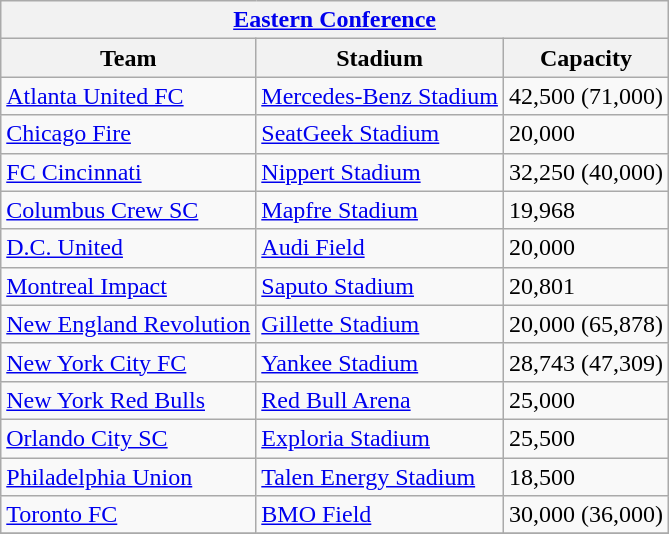<table class="wikitable" style="text-align:left">
<tr>
<th colspan=3><a href='#'>Eastern Conference</a></th>
</tr>
<tr>
<th>Team</th>
<th>Stadium</th>
<th>Capacity</th>
</tr>
<tr>
<td><a href='#'>Atlanta United FC</a></td>
<td><a href='#'>Mercedes-Benz Stadium</a></td>
<td>42,500 (71,000)</td>
</tr>
<tr>
<td><a href='#'>Chicago Fire</a></td>
<td><a href='#'>SeatGeek Stadium</a></td>
<td>20,000</td>
</tr>
<tr>
<td><a href='#'>FC Cincinnati</a></td>
<td><a href='#'>Nippert Stadium</a></td>
<td>32,250 (40,000)</td>
</tr>
<tr>
<td><a href='#'>Columbus Crew SC</a></td>
<td><a href='#'>Mapfre Stadium</a></td>
<td>19,968</td>
</tr>
<tr>
<td><a href='#'>D.C. United</a></td>
<td><a href='#'>Audi Field</a></td>
<td>20,000</td>
</tr>
<tr>
<td><a href='#'>Montreal Impact</a></td>
<td><a href='#'>Saputo Stadium</a></td>
<td>20,801</td>
</tr>
<tr>
<td><a href='#'>New England Revolution</a></td>
<td><a href='#'>Gillette Stadium</a></td>
<td>20,000 (65,878)</td>
</tr>
<tr>
<td><a href='#'>New York City FC</a></td>
<td><a href='#'>Yankee Stadium</a></td>
<td>28,743 (47,309)</td>
</tr>
<tr>
<td><a href='#'>New York Red Bulls</a></td>
<td><a href='#'>Red Bull Arena</a></td>
<td>25,000</td>
</tr>
<tr>
<td><a href='#'>Orlando City SC</a></td>
<td><a href='#'>Exploria Stadium</a></td>
<td>25,500</td>
</tr>
<tr>
<td><a href='#'>Philadelphia Union</a></td>
<td><a href='#'>Talen Energy Stadium</a></td>
<td>18,500</td>
</tr>
<tr>
<td><a href='#'>Toronto FC</a></td>
<td><a href='#'>BMO Field</a></td>
<td>30,000 (36,000)</td>
</tr>
<tr>
</tr>
</table>
